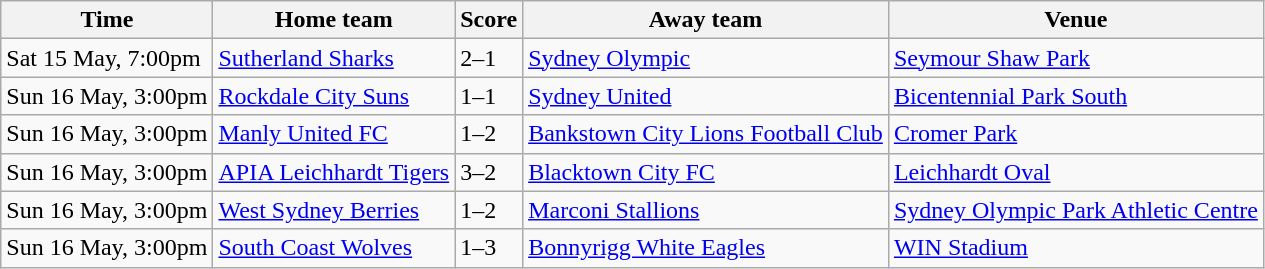<table class="wikitable">
<tr>
<th>Time</th>
<th>Home team</th>
<th>Score</th>
<th>Away team</th>
<th>Venue</th>
</tr>
<tr>
<td>Sat 15 May, 7:00pm</td>
<td><a href='#'>Sutherland Sharks</a></td>
<td>2–1</td>
<td><a href='#'>Sydney Olympic</a></td>
<td><a href='#'>Seymour Shaw Park</a></td>
</tr>
<tr>
<td>Sun 16 May, 3:00pm</td>
<td><a href='#'>Rockdale City Suns</a></td>
<td>1–1</td>
<td><a href='#'>Sydney United</a></td>
<td><a href='#'>Bicentennial Park South</a></td>
</tr>
<tr>
<td>Sun 16 May, 3:00pm</td>
<td><a href='#'>Manly United FC</a></td>
<td>1–2</td>
<td><a href='#'>Bankstown City Lions Football Club</a></td>
<td><a href='#'>Cromer Park</a></td>
</tr>
<tr>
<td>Sun 16 May, 3:00pm</td>
<td><a href='#'>APIA Leichhardt Tigers</a></td>
<td>3–2</td>
<td><a href='#'>Blacktown City FC</a></td>
<td><a href='#'>Leichhardt Oval</a></td>
</tr>
<tr>
<td>Sun 16 May, 3:00pm</td>
<td><a href='#'>West Sydney Berries</a></td>
<td>1–2</td>
<td><a href='#'>Marconi Stallions</a></td>
<td><a href='#'>Sydney Olympic Park Athletic Centre</a></td>
</tr>
<tr>
<td>Sun 16 May, 3:00pm</td>
<td><a href='#'>South Coast Wolves</a></td>
<td>1–3</td>
<td><a href='#'>Bonnyrigg White Eagles</a></td>
<td><a href='#'>WIN Stadium</a></td>
</tr>
</table>
